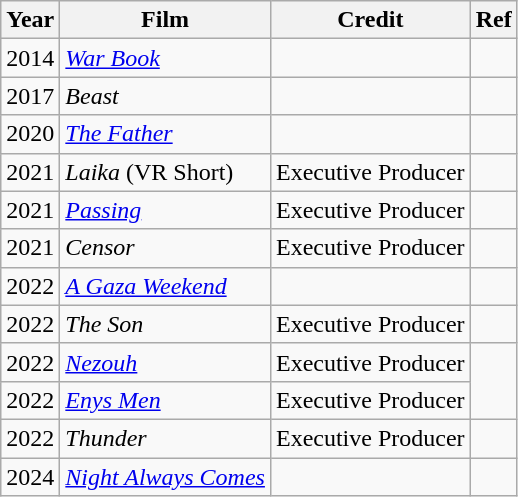<table class="wikitable">
<tr>
<th>Year</th>
<th>Film</th>
<th>Credit</th>
<th>Ref</th>
</tr>
<tr>
<td>2014</td>
<td><em><a href='#'>War Book</a></em></td>
<td></td>
<td></td>
</tr>
<tr>
<td>2017</td>
<td><em>Beast</em></td>
<td></td>
<td></td>
</tr>
<tr>
<td>2020</td>
<td><em><a href='#'>The Father</a></em></td>
<td></td>
<td></td>
</tr>
<tr>
<td>2021</td>
<td><em>Laika</em> (VR Short)</td>
<td>Executive Producer</td>
<td></td>
</tr>
<tr>
<td>2021</td>
<td><em><a href='#'>Passing</a></em></td>
<td>Executive Producer</td>
<td></td>
</tr>
<tr>
<td>2021</td>
<td><em>Censor</em></td>
<td>Executive Producer</td>
<td></td>
</tr>
<tr>
<td>2022</td>
<td><em><a href='#'>A Gaza Weekend</a></em></td>
<td></td>
<td></td>
</tr>
<tr>
<td>2022</td>
<td><em>The Son</em></td>
<td>Executive Producer</td>
<td></td>
</tr>
<tr>
<td>2022</td>
<td><em><a href='#'>Nezouh</a></em></td>
<td>Executive Producer</td>
</tr>
<tr>
<td>2022</td>
<td><em><a href='#'>Enys Men</a></em></td>
<td>Executive Producer</td>
</tr>
<tr>
<td>2022</td>
<td><em>Thunder</em></td>
<td>Executive Producer</td>
<td></td>
</tr>
<tr>
<td>2024</td>
<td><em><a href='#'>Night Always Comes</a></em></td>
<td></td>
<td></td>
</tr>
</table>
